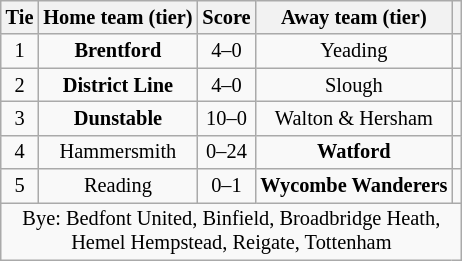<table class="wikitable" style="text-align:center; font-size:85%">
<tr>
<th>Tie</th>
<th>Home team (tier)</th>
<th>Score</th>
<th>Away team (tier)</th>
<th></th>
</tr>
<tr>
<td align="center">1</td>
<td><strong>Brentford</strong></td>
<td align="center">4–0</td>
<td>Yeading</td>
<td></td>
</tr>
<tr>
<td align="center">2</td>
<td><strong>District Line</strong></td>
<td align="center">4–0</td>
<td>Slough</td>
<td></td>
</tr>
<tr>
<td align="center">3</td>
<td><strong>Dunstable</strong></td>
<td align="center">10–0</td>
<td>Walton & Hersham</td>
<td></td>
</tr>
<tr>
<td align="center">4</td>
<td>Hammersmith</td>
<td align="center">0–24</td>
<td><strong>Watford</strong></td>
<td></td>
</tr>
<tr>
<td align="center">5</td>
<td>Reading</td>
<td align="center">0–1</td>
<td><strong>Wycombe Wanderers</strong></td>
<td></td>
</tr>
<tr>
<td colspan="5" align="center">Bye: Bedfont United, Binfield, Broadbridge Heath,<br>Hemel Hempstead, Reigate, Tottenham</td>
</tr>
</table>
